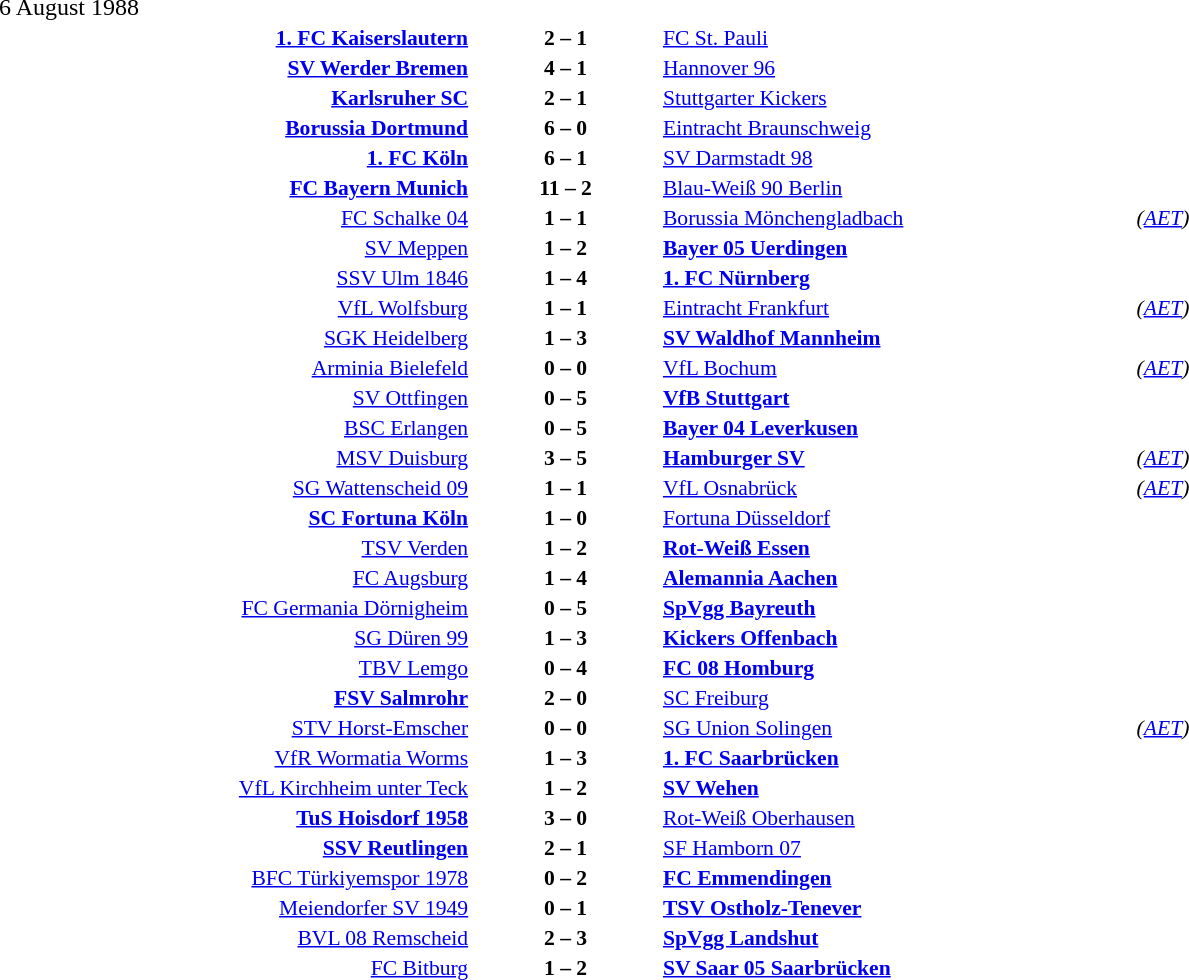<table width=100% cellspacing=1>
<tr>
<th width=25%></th>
<th width=10%></th>
<th width=25%></th>
<th></th>
</tr>
<tr>
<td>6 August 1988</td>
</tr>
<tr style=font-size:90%>
<td align=right><strong><a href='#'>1. FC Kaiserslautern</a></strong></td>
<td align=center><strong>2 – 1</strong></td>
<td><a href='#'>FC St. Pauli</a></td>
</tr>
<tr style=font-size:90%>
<td align=right><strong><a href='#'>SV Werder Bremen</a></strong></td>
<td align=center><strong>4 – 1</strong></td>
<td><a href='#'>Hannover 96</a></td>
</tr>
<tr style=font-size:90%>
<td align=right><strong><a href='#'>Karlsruher SC</a></strong></td>
<td align=center><strong>2 – 1</strong></td>
<td><a href='#'>Stuttgarter Kickers</a></td>
</tr>
<tr style=font-size:90%>
<td align=right><strong><a href='#'>Borussia Dortmund</a></strong></td>
<td align=center><strong>6 – 0</strong></td>
<td><a href='#'>Eintracht Braunschweig</a></td>
</tr>
<tr style=font-size:90%>
<td align=right><strong><a href='#'>1. FC Köln</a></strong></td>
<td align=center><strong>6 – 1</strong></td>
<td><a href='#'>SV Darmstadt 98</a></td>
</tr>
<tr style=font-size:90%>
<td align=right><strong><a href='#'>FC Bayern Munich</a></strong></td>
<td align=center><strong>11 – 2</strong></td>
<td><a href='#'>Blau-Weiß 90 Berlin</a></td>
</tr>
<tr style=font-size:90%>
<td align=right><a href='#'>FC Schalke 04</a></td>
<td align=center><strong>1 – 1</strong></td>
<td><a href='#'>Borussia Mönchengladbach</a></td>
<td><em>(<a href='#'>AET</a>)</em></td>
</tr>
<tr style=font-size:90%>
<td align=right><a href='#'>SV Meppen</a></td>
<td align=center><strong>1 – 2</strong></td>
<td><strong><a href='#'>Bayer 05 Uerdingen</a></strong></td>
</tr>
<tr style=font-size:90%>
<td align=right><a href='#'>SSV Ulm 1846</a></td>
<td align=center><strong>1 – 4</strong></td>
<td><strong><a href='#'>1. FC Nürnberg</a></strong></td>
</tr>
<tr style=font-size:90%>
<td align=right><a href='#'>VfL Wolfsburg</a></td>
<td align=center><strong>1 – 1</strong></td>
<td><a href='#'>Eintracht Frankfurt</a></td>
<td><em>(<a href='#'>AET</a>)</em></td>
</tr>
<tr style=font-size:90%>
<td align=right><a href='#'>SGK Heidelberg</a></td>
<td align=center><strong>1 – 3</strong></td>
<td><strong><a href='#'>SV Waldhof Mannheim</a></strong></td>
</tr>
<tr style=font-size:90%>
<td align=right><a href='#'>Arminia Bielefeld</a></td>
<td align=center><strong>0 – 0</strong></td>
<td><a href='#'>VfL Bochum</a></td>
<td><em>(<a href='#'>AET</a>)</em></td>
</tr>
<tr style=font-size:90%>
<td align=right><a href='#'>SV Ottfingen</a></td>
<td align=center><strong>0 – 5</strong></td>
<td><strong><a href='#'>VfB Stuttgart</a></strong></td>
</tr>
<tr style=font-size:90%>
<td align=right><a href='#'>BSC Erlangen</a></td>
<td align=center><strong>0 – 5</strong></td>
<td><strong><a href='#'>Bayer 04 Leverkusen</a></strong></td>
</tr>
<tr style=font-size:90%>
<td align=right><a href='#'>MSV Duisburg</a></td>
<td align=center><strong>3 – 5</strong></td>
<td><strong><a href='#'>Hamburger SV</a></strong></td>
<td><em>(<a href='#'>AET</a>)</em></td>
</tr>
<tr style=font-size:90%>
<td align=right><a href='#'>SG Wattenscheid 09</a></td>
<td align=center><strong>1 – 1</strong></td>
<td><a href='#'>VfL Osnabrück</a></td>
<td><em>(<a href='#'>AET</a>)</em></td>
</tr>
<tr style=font-size:90%>
<td align=right><strong><a href='#'>SC Fortuna Köln</a></strong></td>
<td align=center><strong>1 – 0</strong></td>
<td><a href='#'>Fortuna Düsseldorf</a></td>
</tr>
<tr style=font-size:90%>
<td align=right><a href='#'>TSV Verden</a></td>
<td align=center><strong>1 – 2</strong></td>
<td><strong><a href='#'>Rot-Weiß Essen</a></strong></td>
</tr>
<tr style=font-size:90%>
<td align=right><a href='#'>FC Augsburg</a></td>
<td align=center><strong>1 – 4</strong></td>
<td><strong><a href='#'>Alemannia Aachen</a></strong></td>
</tr>
<tr style=font-size:90%>
<td align=right><a href='#'>FC Germania Dörnigheim</a></td>
<td align=center><strong>0 – 5</strong></td>
<td><strong><a href='#'>SpVgg Bayreuth</a></strong></td>
</tr>
<tr style=font-size:90%>
<td align=right><a href='#'>SG Düren 99</a></td>
<td align=center><strong>1 – 3</strong></td>
<td><strong><a href='#'>Kickers Offenbach</a></strong></td>
</tr>
<tr style=font-size:90%>
<td align=right><a href='#'>TBV Lemgo</a></td>
<td align=center><strong>0 – 4</strong></td>
<td><strong><a href='#'>FC 08 Homburg</a></strong></td>
</tr>
<tr style=font-size:90%>
<td align=right><strong><a href='#'>FSV Salmrohr</a></strong></td>
<td align=center><strong>2 – 0</strong></td>
<td><a href='#'>SC Freiburg</a></td>
</tr>
<tr style=font-size:90%>
<td align=right><a href='#'>STV Horst-Emscher</a></td>
<td align=center><strong>0 – 0</strong></td>
<td><a href='#'>SG Union Solingen</a></td>
<td><em>(<a href='#'>AET</a>)</em></td>
</tr>
<tr style=font-size:90%>
<td align=right><a href='#'>VfR Wormatia Worms</a></td>
<td align=center><strong>1 – 3</strong></td>
<td><strong><a href='#'>1. FC Saarbrücken</a></strong></td>
</tr>
<tr style=font-size:90%>
<td align=right><a href='#'>VfL Kirchheim unter Teck</a></td>
<td align=center><strong>1 – 2</strong></td>
<td><strong><a href='#'>SV Wehen</a></strong></td>
</tr>
<tr style=font-size:90%>
<td align=right><strong><a href='#'>TuS Hoisdorf 1958</a></strong></td>
<td align=center><strong>3 – 0</strong></td>
<td><a href='#'>Rot-Weiß Oberhausen</a></td>
</tr>
<tr style=font-size:90%>
<td align=right><strong><a href='#'>SSV Reutlingen</a></strong></td>
<td align=center><strong>2 – 1</strong></td>
<td><a href='#'>SF Hamborn 07</a></td>
</tr>
<tr style=font-size:90%>
<td align=right><a href='#'>BFC Türkiyemspor 1978</a></td>
<td align=center><strong>0 – 2</strong></td>
<td><strong><a href='#'>FC Emmendingen</a></strong></td>
</tr>
<tr style=font-size:90%>
<td align=right><a href='#'>Meiendorfer SV 1949</a></td>
<td align=center><strong>0 – 1</strong></td>
<td><strong><a href='#'>TSV Ostholz-Tenever</a></strong></td>
</tr>
<tr style=font-size:90%>
<td align=right><a href='#'>BVL 08 Remscheid</a></td>
<td align=center><strong>2 – 3</strong></td>
<td><strong><a href='#'>SpVgg Landshut</a></strong></td>
</tr>
<tr style=font-size:90%>
<td align=right><a href='#'>FC Bitburg</a></td>
<td align=center><strong>1 – 2</strong></td>
<td><strong><a href='#'>SV Saar 05 Saarbrücken</a></strong></td>
</tr>
</table>
